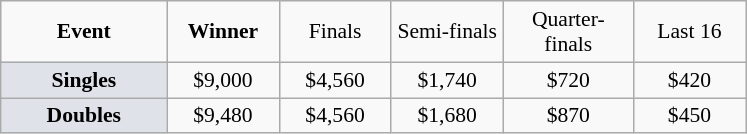<table class="wikitable" style="font-size:90%; text-align:center">
<tr>
<td width="104px"><strong>Event</strong></td>
<td width="68px"><strong>Winner</strong></td>
<td width="68px">Finals</td>
<td width="68px">Semi-finals</td>
<td width="80px">Quarter-finals</td>
<td width="68px">Last 16</td>
</tr>
<tr>
<td bgcolor="#dfe2e9"><strong>Singles</strong></td>
<td>$9,000</td>
<td>$4,560</td>
<td>$1,740</td>
<td>$720</td>
<td>$420</td>
</tr>
<tr>
<td bgcolor="#dfe2e9"><strong>Doubles</strong></td>
<td>$9,480</td>
<td>$4,560</td>
<td>$1,680</td>
<td>$870</td>
<td>$450</td>
</tr>
</table>
